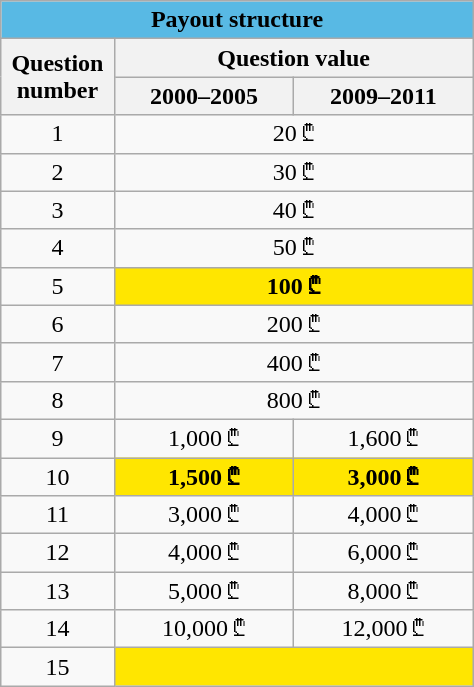<table class="wikitable" style="text-align:center; border:1px;; cellpadding:2; cellspacing:0; width:25%;">
<tr>
<th colspan="3" style="background: #58B9E4">Payout structure</th>
</tr>
<tr>
<th rowspan="2" style="width: 24%">Question number</th>
<th colspan="2">Question value</th>
</tr>
<tr>
<th style="width: 38%">2000–2005</th>
<th style="width: 38%">2009–2011</th>
</tr>
<tr>
<td>1</td>
<td colspan="2">20 ₾</td>
</tr>
<tr>
<td>2</td>
<td colspan="2">30 ₾</td>
</tr>
<tr>
<td>3</td>
<td colspan="2">40 ₾</td>
</tr>
<tr>
<td>4</td>
<td colspan="2">50 ₾</td>
</tr>
<tr>
<td>5</td>
<td colspan="2" style="background: #FFE600"><strong>100 ₾</strong></td>
</tr>
<tr>
<td>6</td>
<td colspan="2">200 ₾</td>
</tr>
<tr>
<td>7</td>
<td colspan="2">400 ₾</td>
</tr>
<tr>
<td>8</td>
<td colspan="2">800 ₾</td>
</tr>
<tr>
<td>9</td>
<td>1,000 ₾</td>
<td>1,600 ₾</td>
</tr>
<tr>
<td>10</td>
<td style="background: #FFE600"><strong>1,500 ₾</strong></td>
<td style="background: #FFE600"><strong>3,000 ₾</strong></td>
</tr>
<tr>
<td>11</td>
<td>3,000 ₾</td>
<td>4,000 ₾</td>
</tr>
<tr>
<td>12</td>
<td>4,000 ₾</td>
<td>6,000 ₾</td>
</tr>
<tr>
<td>13</td>
<td>5,000 ₾</td>
<td>8,000 ₾</td>
</tr>
<tr>
<td>14</td>
<td>10,000 ₾</td>
<td>12,000 ₾</td>
</tr>
<tr>
<td>15</td>
<td colspan="2" style="background: #FFE600"><strong></strong></td>
</tr>
</table>
